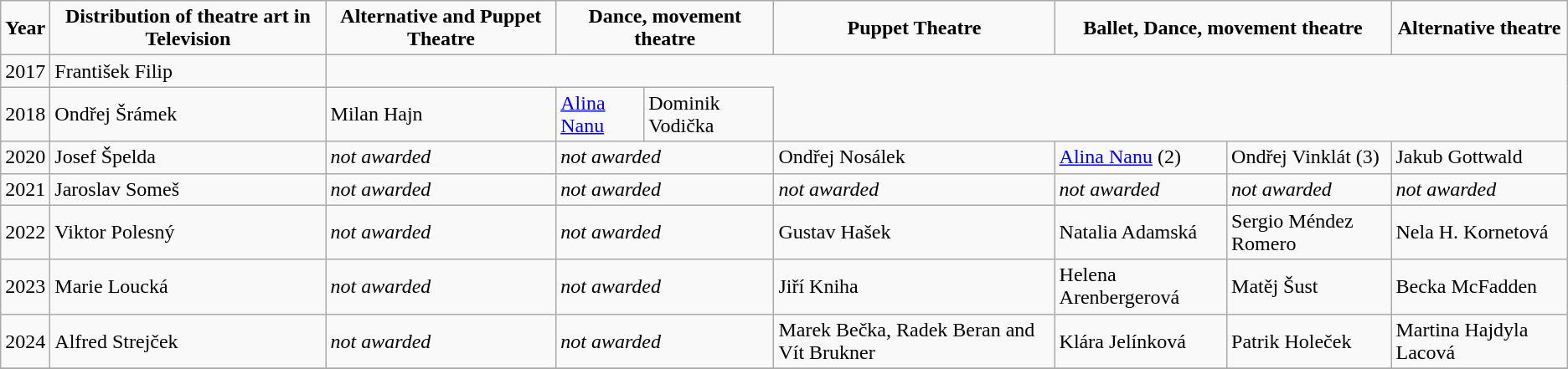<table class="wikitable">
<tr>
<td align = "center"><strong>Year</strong></td>
<td align = "center" colspan="2"><strong>Distribution of theatre art in Television</strong></td>
<td align = "center" colspan="2"><strong>Alternative and Puppet Theatre</strong></td>
<td align = "center" colspan="2"><strong>Dance, movement theatre</strong></td>
<td align = "center" colspan="2"><strong>Puppet Theatre</strong></td>
<td align = "center" colspan="2"><strong>Ballet, Dance, movement theatre</strong></td>
<td align = "center" colspan="2"><strong>Alternative theatre</strong></td>
</tr>
<tr>
<td>2017</td>
<td colspan="2">František Filip</td>
</tr>
<tr>
<td>2018</td>
<td colspan="2">Ondřej Šrámek</td>
<td colspan="2">Milan Hajn</td>
<td><a href='#'>Alina Nanu</a></td>
<td>Dominik Vodička</td>
</tr>
<tr>
<td>2020</td>
<td colspan="2">Josef Špelda</td>
<td colspan="2"><em>not awarded</em></td>
<td colspan="2"><em>not awarded</em></td>
<td colspan="2">Ondřej Nosálek</td>
<td><a href='#'>Alina Nanu</a> (2)</td>
<td>Ondřej Vinklát (3)</td>
<td colspan="2">Jakub Gottwald</td>
</tr>
<tr>
<td>2021</td>
<td colspan="2">Jaroslav Someš</td>
<td colspan="2"><em>not awarded</em></td>
<td colspan="2"><em>not awarded</em></td>
<td colspan="2"><em>not awarded</em></td>
<td><em>not awarded</em></td>
<td><em>not awarded</em></td>
<td colspan="2"><em>not awarded</em></td>
</tr>
<tr>
<td>2022</td>
<td colspan="2">Viktor Polesný</td>
<td colspan="2"><em>not awarded</em></td>
<td colspan="2"><em>not awarded</em></td>
<td colspan="2">Gustav Hašek</td>
<td>Natalia Adamská</td>
<td>Sergio Méndez Romero</td>
<td colspan="2">Nela H. Kornetová</td>
</tr>
<tr>
<td>2023</td>
<td colspan="2">Marie Loucká</td>
<td colspan="2"><em>not awarded</em></td>
<td colspan="2"><em>not awarded</em></td>
<td colspan="2">Jiří Kniha</td>
<td>Helena Arenbergerová</td>
<td>Matěj Šust</td>
<td colspan="2">Becka McFadden</td>
</tr>
<tr>
<td>2024</td>
<td colspan="2">Alfred Strejček</td>
<td colspan="2"><em>not awarded</em></td>
<td colspan="2"><em>not awarded</em></td>
<td colspan="2">Marek Bečka, Radek Beran and Vít Brukner</td>
<td>Klára Jelínková</td>
<td>Patrik Holeček</td>
<td colspan="2">Martina Hajdyla Lacová</td>
</tr>
<tr>
</tr>
</table>
